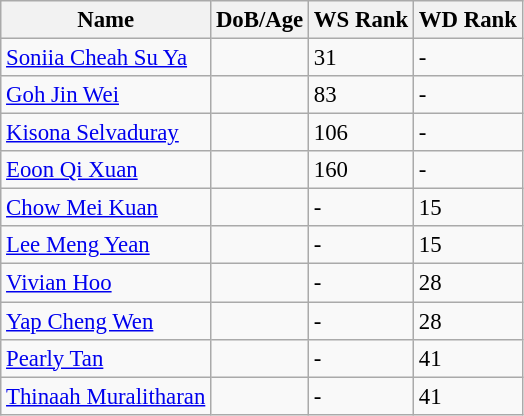<table class="wikitable" style="text-align: left; font-size:95%;">
<tr>
<th>Name</th>
<th>DoB/Age</th>
<th>WS Rank</th>
<th>WD Rank</th>
</tr>
<tr>
<td><a href='#'>Soniia Cheah Su Ya</a></td>
<td></td>
<td>31</td>
<td>-</td>
</tr>
<tr>
<td><a href='#'>Goh Jin Wei</a></td>
<td></td>
<td>83</td>
<td>-</td>
</tr>
<tr>
<td><a href='#'>Kisona Selvaduray</a></td>
<td></td>
<td>106</td>
<td>-</td>
</tr>
<tr>
<td><a href='#'>Eoon Qi Xuan</a></td>
<td></td>
<td>160</td>
<td>-</td>
</tr>
<tr>
<td><a href='#'>Chow Mei Kuan</a></td>
<td></td>
<td>-</td>
<td>15</td>
</tr>
<tr>
<td><a href='#'>Lee Meng Yean</a></td>
<td></td>
<td>-</td>
<td>15</td>
</tr>
<tr>
<td><a href='#'>Vivian Hoo</a></td>
<td></td>
<td>-</td>
<td>28</td>
</tr>
<tr>
<td><a href='#'>Yap Cheng Wen</a></td>
<td></td>
<td>-</td>
<td>28</td>
</tr>
<tr>
<td><a href='#'>Pearly Tan</a></td>
<td></td>
<td>-</td>
<td>41</td>
</tr>
<tr>
<td><a href='#'>Thinaah Muralitharan</a></td>
<td></td>
<td>-</td>
<td>41</td>
</tr>
</table>
